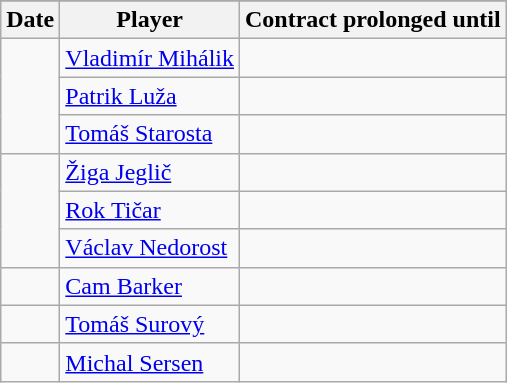<table class="wikitable">
<tr style="text-align:center; background:#ddd;">
</tr>
<tr>
<th>Date</th>
<th>Player</th>
<th>Contract prolonged until</th>
</tr>
<tr>
<td rowspan=3></td>
<td> <a href='#'>Vladimír Mihálik</a></td>
<td></td>
</tr>
<tr>
<td> <a href='#'>Patrik Luža</a></td>
<td></td>
</tr>
<tr>
<td> <a href='#'>Tomáš Starosta</a></td>
<td></td>
</tr>
<tr>
<td rowspan=3></td>
<td> <a href='#'>Žiga Jeglič</a></td>
<td></td>
</tr>
<tr>
<td> <a href='#'>Rok Tičar</a></td>
<td></td>
</tr>
<tr>
<td> <a href='#'>Václav Nedorost</a></td>
<td></td>
</tr>
<tr>
<td></td>
<td> <a href='#'>Cam Barker</a></td>
<td></td>
</tr>
<tr>
<td></td>
<td> <a href='#'>Tomáš Surový</a></td>
<td></td>
</tr>
<tr>
<td></td>
<td> <a href='#'>Michal Sersen</a></td>
<td></td>
</tr>
</table>
